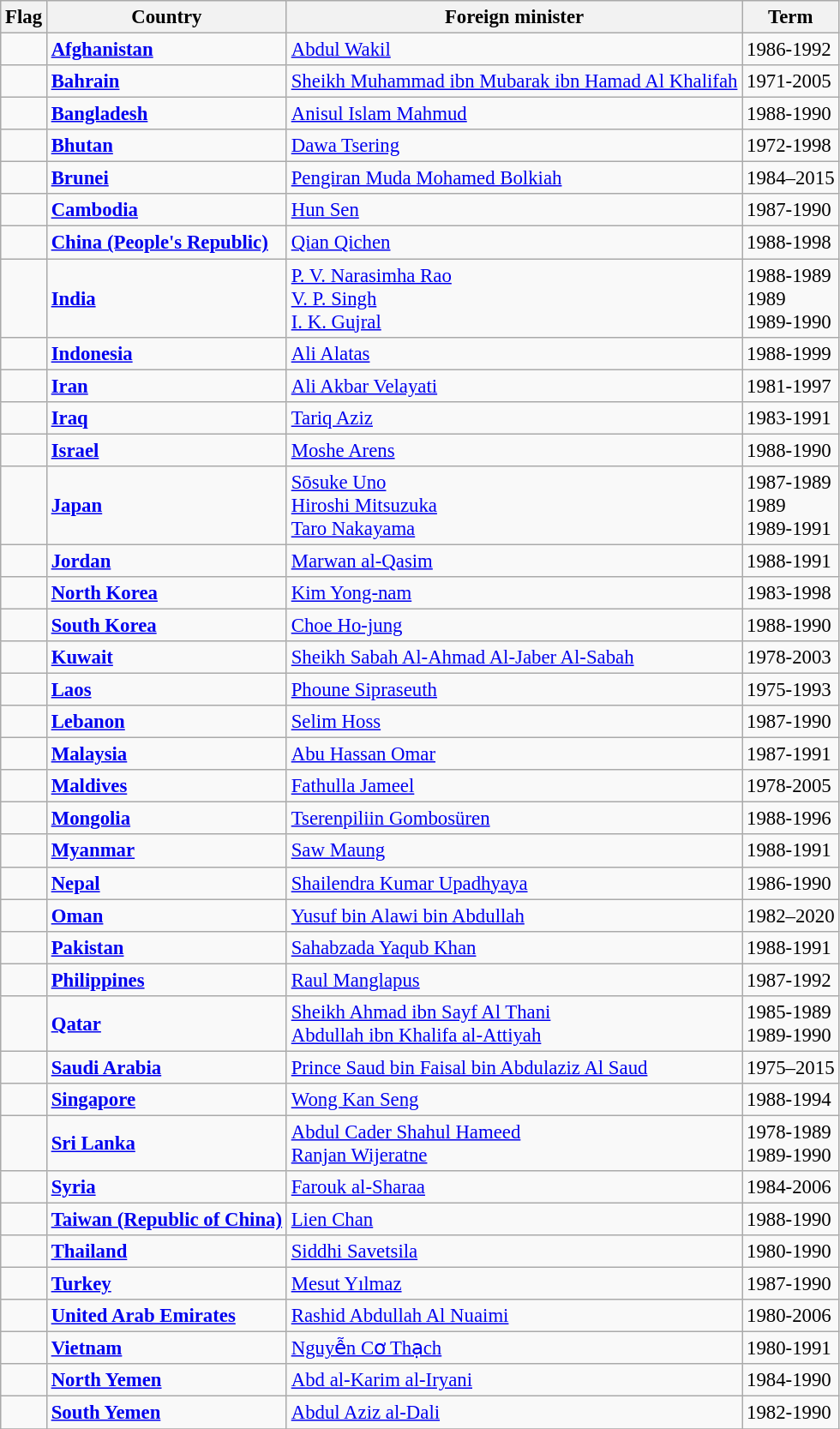<table class="wikitable" style="font-size:95%;">
<tr>
<th>Flag</th>
<th>Country</th>
<th>Foreign minister</th>
<th>Term</th>
</tr>
<tr>
<td></td>
<td><strong><a href='#'>Afghanistan</a></strong></td>
<td><a href='#'>Abdul Wakil</a></td>
<td>1986-1992</td>
</tr>
<tr>
<td></td>
<td><strong><a href='#'>Bahrain</a></strong></td>
<td><a href='#'>Sheikh Muhammad ibn Mubarak ibn Hamad Al Khalifah</a></td>
<td>1971-2005</td>
</tr>
<tr>
<td></td>
<td><strong><a href='#'>Bangladesh</a></strong></td>
<td><a href='#'>Anisul Islam Mahmud</a></td>
<td>1988-1990</td>
</tr>
<tr>
<td></td>
<td><strong><a href='#'>Bhutan</a></strong></td>
<td><a href='#'>Dawa Tsering</a></td>
<td>1972-1998</td>
</tr>
<tr>
<td></td>
<td><strong><a href='#'>Brunei</a></strong></td>
<td><a href='#'>Pengiran Muda Mohamed Bolkiah</a></td>
<td>1984–2015</td>
</tr>
<tr>
<td></td>
<td><strong><a href='#'>Cambodia</a></strong></td>
<td><a href='#'>Hun Sen</a></td>
<td>1987-1990</td>
</tr>
<tr>
<td></td>
<td><strong><a href='#'>China (People's Republic)</a></strong></td>
<td><a href='#'>Qian Qichen</a></td>
<td>1988-1998</td>
</tr>
<tr>
<td></td>
<td><strong><a href='#'>India</a></strong></td>
<td><a href='#'>P. V. Narasimha Rao</a><br><a href='#'>V. P. Singh</a><br><a href='#'>I. K. Gujral</a></td>
<td>1988-1989<br>1989<br>1989-1990</td>
</tr>
<tr>
<td></td>
<td><strong><a href='#'>Indonesia</a></strong></td>
<td><a href='#'>Ali Alatas</a></td>
<td>1988-1999</td>
</tr>
<tr>
<td></td>
<td><strong><a href='#'>Iran</a></strong></td>
<td><a href='#'>Ali Akbar Velayati</a></td>
<td>1981-1997</td>
</tr>
<tr>
<td></td>
<td><strong><a href='#'>Iraq</a></strong></td>
<td><a href='#'>Tariq Aziz</a></td>
<td>1983-1991</td>
</tr>
<tr>
<td></td>
<td><strong><a href='#'>Israel</a></strong></td>
<td><a href='#'>Moshe Arens</a></td>
<td>1988-1990</td>
</tr>
<tr>
<td></td>
<td><strong><a href='#'>Japan</a></strong></td>
<td><a href='#'>Sōsuke Uno</a><br><a href='#'>Hiroshi Mitsuzuka</a><br><a href='#'>Taro Nakayama</a></td>
<td>1987-1989<br>1989<br>1989-1991</td>
</tr>
<tr>
<td></td>
<td><strong><a href='#'>Jordan</a></strong></td>
<td><a href='#'>Marwan al-Qasim</a></td>
<td>1988-1991</td>
</tr>
<tr>
<td></td>
<td><strong><a href='#'>North Korea</a></strong></td>
<td><a href='#'>Kim Yong-nam</a></td>
<td>1983-1998</td>
</tr>
<tr>
<td></td>
<td><strong><a href='#'>South Korea</a></strong></td>
<td><a href='#'>Choe Ho-jung</a></td>
<td>1988-1990</td>
</tr>
<tr>
<td></td>
<td><strong><a href='#'>Kuwait</a></strong></td>
<td><a href='#'>Sheikh Sabah Al-Ahmad Al-Jaber Al-Sabah</a></td>
<td>1978-2003</td>
</tr>
<tr>
<td></td>
<td><strong><a href='#'>Laos</a></strong></td>
<td><a href='#'>Phoune Sipraseuth</a></td>
<td>1975-1993</td>
</tr>
<tr>
<td></td>
<td><strong><a href='#'>Lebanon</a></strong></td>
<td><a href='#'>Selim Hoss</a></td>
<td>1987-1990</td>
</tr>
<tr>
<td></td>
<td><strong><a href='#'>Malaysia</a></strong></td>
<td><a href='#'>Abu Hassan Omar</a></td>
<td>1987-1991</td>
</tr>
<tr>
<td></td>
<td><strong><a href='#'>Maldives</a></strong></td>
<td><a href='#'>Fathulla Jameel</a></td>
<td>1978-2005</td>
</tr>
<tr>
<td></td>
<td><strong><a href='#'>Mongolia</a></strong></td>
<td><a href='#'>Tserenpiliin Gombosüren</a></td>
<td>1988-1996</td>
</tr>
<tr>
<td></td>
<td><strong><a href='#'>Myanmar</a></strong></td>
<td><a href='#'>Saw Maung</a></td>
<td>1988-1991</td>
</tr>
<tr>
<td></td>
<td><strong><a href='#'>Nepal</a></strong></td>
<td><a href='#'>Shailendra Kumar Upadhyaya</a></td>
<td>1986-1990</td>
</tr>
<tr>
<td></td>
<td><strong><a href='#'>Oman</a></strong></td>
<td><a href='#'>Yusuf bin Alawi bin Abdullah</a></td>
<td>1982–2020</td>
</tr>
<tr>
<td></td>
<td><strong><a href='#'>Pakistan</a></strong></td>
<td><a href='#'>Sahabzada Yaqub Khan</a></td>
<td>1988-1991</td>
</tr>
<tr>
<td></td>
<td><strong><a href='#'>Philippines</a></strong></td>
<td><a href='#'>Raul Manglapus</a></td>
<td>1987-1992</td>
</tr>
<tr>
<td></td>
<td><strong><a href='#'>Qatar</a></strong></td>
<td><a href='#'>Sheikh Ahmad ibn Sayf Al Thani</a><br><a href='#'>Abdullah ibn Khalifa al-Attiyah</a></td>
<td>1985-1989<br>1989-1990</td>
</tr>
<tr>
<td></td>
<td><strong><a href='#'>Saudi Arabia</a></strong></td>
<td><a href='#'>Prince Saud bin Faisal bin Abdulaziz Al Saud</a></td>
<td>1975–2015</td>
</tr>
<tr>
<td></td>
<td><strong><a href='#'>Singapore</a></strong></td>
<td><a href='#'>Wong Kan Seng</a></td>
<td>1988-1994</td>
</tr>
<tr>
<td></td>
<td><strong><a href='#'>Sri Lanka</a></strong></td>
<td><a href='#'>Abdul Cader Shahul Hameed</a><br><a href='#'>Ranjan Wijeratne</a></td>
<td>1978-1989<br>1989-1990</td>
</tr>
<tr>
<td></td>
<td><strong><a href='#'>Syria</a></strong></td>
<td><a href='#'>Farouk al-Sharaa</a></td>
<td>1984-2006</td>
</tr>
<tr>
<td></td>
<td><strong><a href='#'>Taiwan (Republic of China)</a></strong></td>
<td><a href='#'>Lien Chan</a></td>
<td>1988-1990</td>
</tr>
<tr>
<td></td>
<td><strong><a href='#'>Thailand</a></strong></td>
<td><a href='#'>Siddhi Savetsila</a></td>
<td>1980-1990</td>
</tr>
<tr>
<td></td>
<td><strong><a href='#'>Turkey</a></strong></td>
<td><a href='#'>Mesut Yılmaz</a></td>
<td>1987-1990</td>
</tr>
<tr>
<td></td>
<td><strong><a href='#'>United Arab Emirates</a></strong></td>
<td><a href='#'>Rashid Abdullah Al Nuaimi</a></td>
<td>1980-2006</td>
</tr>
<tr>
<td></td>
<td><strong><a href='#'>Vietnam</a></strong></td>
<td><a href='#'>Nguyễn Cơ Thạch</a></td>
<td>1980-1991</td>
</tr>
<tr>
<td></td>
<td><strong><a href='#'>North Yemen</a></strong></td>
<td><a href='#'>Abd al-Karim al-Iryani</a></td>
<td>1984-1990</td>
</tr>
<tr>
<td></td>
<td><strong><a href='#'>South Yemen</a></strong></td>
<td><a href='#'>Abdul Aziz al-Dali</a></td>
<td>1982-1990</td>
</tr>
<tr>
</tr>
</table>
